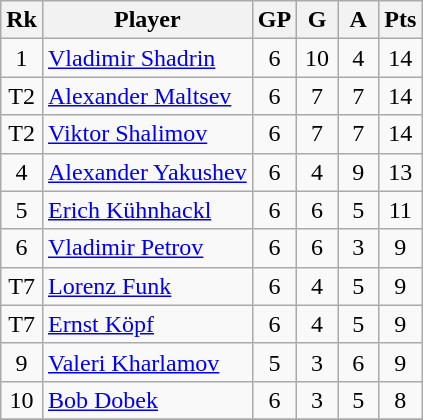<table class="wikitable">
<tr>
<th width="20">Rk</th>
<th>Player</th>
<th width="20">GP</th>
<th width="20">G</th>
<th width="20">A</th>
<th width="20">Pts</th>
</tr>
<tr align=center>
<td>1</td>
<td align=left> <a href='#'>Vladimir Shadrin</a></td>
<td>6</td>
<td>10</td>
<td>4</td>
<td>14</td>
</tr>
<tr align=center>
<td>T2</td>
<td align=left> <a href='#'>Alexander Maltsev</a></td>
<td>6</td>
<td>7</td>
<td>7</td>
<td>14</td>
</tr>
<tr align=center>
<td>T2</td>
<td align=left> <a href='#'>Viktor Shalimov</a></td>
<td>6</td>
<td>7</td>
<td>7</td>
<td>14</td>
</tr>
<tr align=center>
<td>4</td>
<td align=left> <a href='#'>Alexander Yakushev</a></td>
<td>6</td>
<td>4</td>
<td>9</td>
<td>13</td>
</tr>
<tr align=center>
<td>5</td>
<td align=left> <a href='#'>Erich Kühnhackl</a></td>
<td>6</td>
<td>6</td>
<td>5</td>
<td>11</td>
</tr>
<tr align=center>
<td>6</td>
<td align=left> <a href='#'>Vladimir Petrov</a></td>
<td>6</td>
<td>6</td>
<td>3</td>
<td>9</td>
</tr>
<tr align=center>
<td>T7</td>
<td align=left> <a href='#'>Lorenz Funk</a></td>
<td>6</td>
<td>4</td>
<td>5</td>
<td>9</td>
</tr>
<tr align=center>
<td>T7</td>
<td align=left> <a href='#'>Ernst Köpf</a></td>
<td>6</td>
<td>4</td>
<td>5</td>
<td>9</td>
</tr>
<tr align=center>
<td>9</td>
<td align=left> <a href='#'>Valeri Kharlamov</a></td>
<td>5</td>
<td>3</td>
<td>6</td>
<td>9</td>
</tr>
<tr align=center>
<td>10</td>
<td align=left> <a href='#'>Bob Dobek</a></td>
<td>6</td>
<td>3</td>
<td>5</td>
<td>8</td>
</tr>
<tr align=center>
</tr>
</table>
